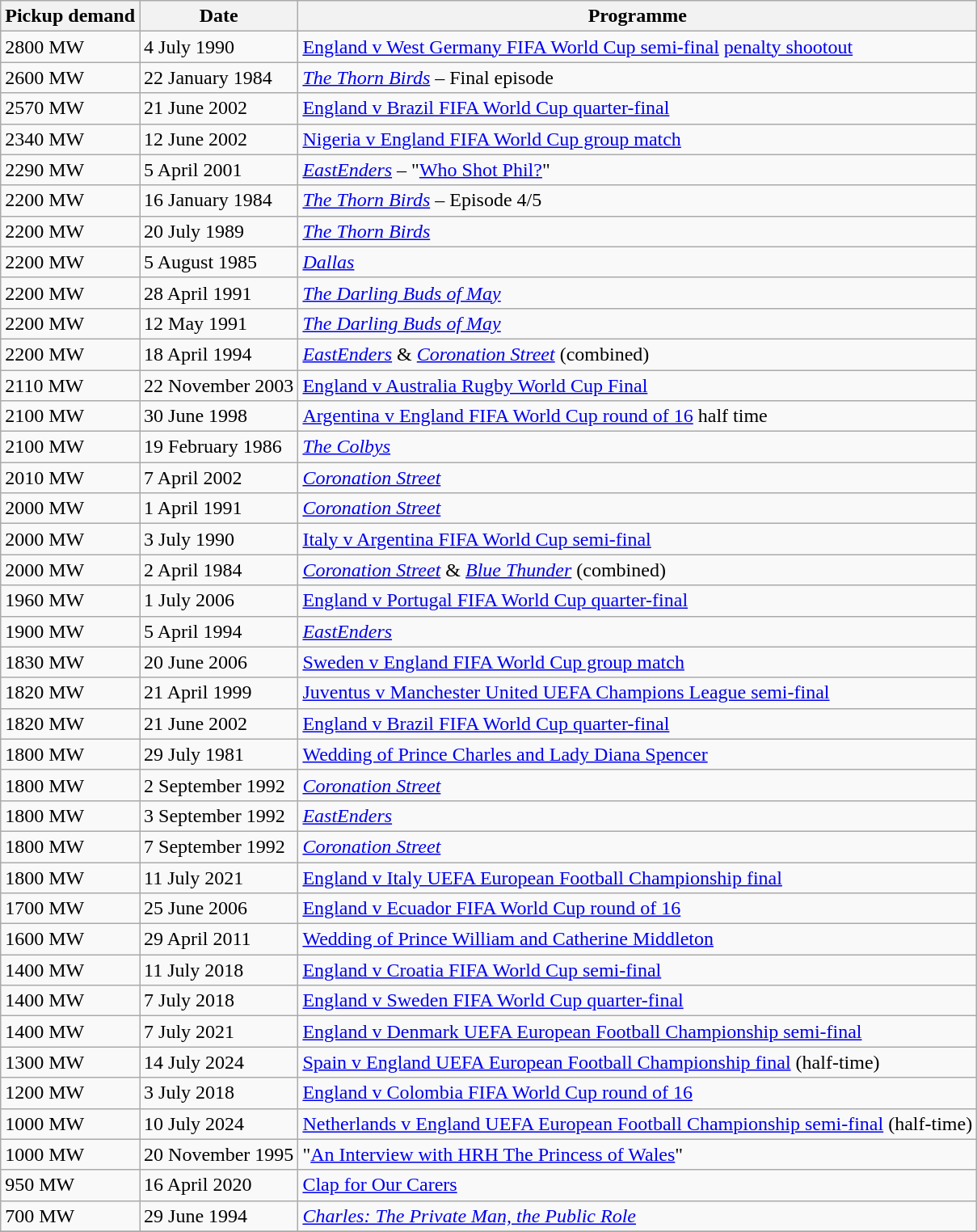<table class="wikitable sortable">
<tr>
<th>Pickup demand</th>
<th>Date</th>
<th>Programme</th>
</tr>
<tr>
<td>2800 MW</td>
<td>4 July 1990</td>
<td><a href='#'>England v West Germany FIFA World Cup semi-final</a> <a href='#'>penalty shootout</a></td>
</tr>
<tr>
<td>2600 MW</td>
<td>22 January 1984</td>
<td><em><a href='#'>The Thorn Birds</a></em> – Final episode</td>
</tr>
<tr>
<td>2570 MW</td>
<td>21 June 2002</td>
<td><a href='#'>England v Brazil FIFA World Cup quarter-final</a></td>
</tr>
<tr>
<td>2340 MW</td>
<td>12 June 2002</td>
<td><a href='#'>Nigeria v England FIFA World Cup group match</a></td>
</tr>
<tr>
<td>2290 MW</td>
<td>5 April 2001</td>
<td><em><a href='#'>EastEnders</a></em> – "<a href='#'>Who Shot Phil?</a>"</td>
</tr>
<tr>
<td>2200 MW</td>
<td>16 January 1984</td>
<td><em><a href='#'>The Thorn Birds</a></em> – Episode 4/5</td>
</tr>
<tr>
<td>2200 MW</td>
<td>20 July 1989</td>
<td><em><a href='#'>The Thorn Birds</a></em></td>
</tr>
<tr>
<td>2200 MW</td>
<td>5 August 1985</td>
<td><em><a href='#'>Dallas</a></em></td>
</tr>
<tr>
<td>2200 MW</td>
<td>28 April 1991</td>
<td><em><a href='#'>The Darling Buds of May</a></em></td>
</tr>
<tr>
<td>2200 MW</td>
<td>12 May 1991</td>
<td><em><a href='#'>The Darling Buds of May</a></em></td>
</tr>
<tr>
<td>2200 MW</td>
<td>18 April 1994</td>
<td><em><a href='#'>EastEnders</a></em> & <em><a href='#'>Coronation Street</a></em> (combined)</td>
</tr>
<tr>
<td>2110 MW</td>
<td>22 November 2003</td>
<td><a href='#'>England v Australia Rugby World Cup Final</a></td>
</tr>
<tr>
<td>2100 MW</td>
<td>30 June 1998</td>
<td><a href='#'>Argentina v England FIFA World Cup round of 16</a> half time</td>
</tr>
<tr>
<td>2100 MW</td>
<td>19 February 1986</td>
<td><em><a href='#'>The Colbys</a></em></td>
</tr>
<tr>
<td>2010 MW</td>
<td>7 April 2002</td>
<td><em><a href='#'>Coronation Street</a></em></td>
</tr>
<tr>
<td>2000 MW</td>
<td>1 April 1991</td>
<td><em><a href='#'>Coronation Street</a></em></td>
</tr>
<tr>
<td>2000 MW</td>
<td>3 July 1990</td>
<td><a href='#'>Italy v Argentina FIFA World Cup semi-final</a></td>
</tr>
<tr>
<td>2000 MW</td>
<td>2 April 1984</td>
<td><em><a href='#'>Coronation Street</a></em> & <em><a href='#'>Blue Thunder</a></em> (combined)</td>
</tr>
<tr>
<td>1960 MW</td>
<td>1 July 2006</td>
<td><a href='#'>England v Portugal FIFA World Cup quarter-final</a></td>
</tr>
<tr>
<td>1900 MW</td>
<td>5 April 1994</td>
<td><em><a href='#'>EastEnders</a></em></td>
</tr>
<tr>
<td>1830 MW</td>
<td>20 June 2006</td>
<td><a href='#'>Sweden v England FIFA World Cup group match</a></td>
</tr>
<tr>
<td>1820 MW</td>
<td>21 April 1999</td>
<td><a href='#'>Juventus v Manchester United UEFA Champions League semi-final</a></td>
</tr>
<tr>
<td>1820 MW</td>
<td>21 June 2002</td>
<td><a href='#'>England v Brazil FIFA World Cup quarter-final</a></td>
</tr>
<tr>
<td>1800 MW</td>
<td>29 July 1981</td>
<td><a href='#'>Wedding of Prince Charles and Lady Diana Spencer</a></td>
</tr>
<tr>
<td>1800 MW</td>
<td>2 September 1992</td>
<td><em><a href='#'>Coronation Street</a></em></td>
</tr>
<tr>
<td>1800 MW</td>
<td>3 September 1992</td>
<td><em><a href='#'>EastEnders</a></em></td>
</tr>
<tr>
<td>1800 MW</td>
<td>7 September 1992</td>
<td><em><a href='#'>Coronation Street</a></em></td>
</tr>
<tr>
<td>1800 MW</td>
<td>11 July 2021</td>
<td><a href='#'>England v Italy UEFA European Football Championship final</a></td>
</tr>
<tr>
<td>1700 MW</td>
<td>25 June 2006</td>
<td><a href='#'>England v Ecuador FIFA World Cup round of 16</a></td>
</tr>
<tr>
<td>1600 MW</td>
<td>29 April 2011</td>
<td><a href='#'>Wedding of Prince William and Catherine Middleton</a></td>
</tr>
<tr>
<td>1400 MW</td>
<td>11 July 2018</td>
<td><a href='#'>England v Croatia FIFA World Cup semi-final</a></td>
</tr>
<tr>
<td>1400 MW</td>
<td>7 July 2018</td>
<td><a href='#'>England v Sweden FIFA World Cup quarter-final</a></td>
</tr>
<tr>
<td>1400 MW</td>
<td>7 July 2021</td>
<td><a href='#'>England v Denmark UEFA European Football Championship semi-final</a></td>
</tr>
<tr>
<td>1300 MW</td>
<td>14 July 2024</td>
<td><a href='#'>Spain v England UEFA European Football Championship final</a> (half-time)</td>
</tr>
<tr>
<td>1200 MW</td>
<td>3 July 2018</td>
<td><a href='#'>England v Colombia FIFA World Cup round of 16</a></td>
</tr>
<tr>
<td>1000 MW</td>
<td>10 July 2024</td>
<td><a href='#'>Netherlands v England UEFA European Football Championship semi-final</a> (half-time)</td>
</tr>
<tr>
<td>1000 MW</td>
<td>20 November 1995</td>
<td>"<a href='#'>An Interview with HRH The Princess of Wales</a>"</td>
</tr>
<tr>
<td>950 MW</td>
<td>16 April 2020</td>
<td><a href='#'>Clap for Our Carers</a></td>
</tr>
<tr>
<td>700 MW</td>
<td>29 June 1994</td>
<td><em><a href='#'>Charles: The Private Man, the Public Role</a></em></td>
</tr>
<tr>
</tr>
</table>
